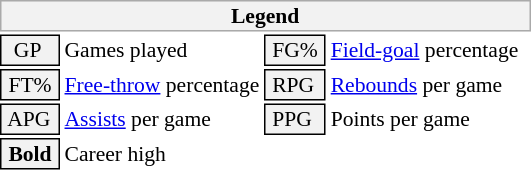<table class="toccolours" style="font-size: 90%; white-space: nowrap;">
<tr>
<th colspan="6" style="background:#f2f2f2; border:1px solid #aaa;">Legend</th>
</tr>
<tr>
<td style="background:#f2f2f2; border:1px solid black;">  GP</td>
<td>Games played</td>
<td style="background:#f2f2f2; border:1px solid black;"> FG% </td>
<td style="padding-right: 8px"><a href='#'>Field-goal</a> percentage</td>
</tr>
<tr>
<td style="background:#f2f2f2; border:1px solid black;"> FT% </td>
<td><a href='#'>Free-throw</a> percentage</td>
<td style="background:#f2f2f2; border:1px solid black;"> RPG </td>
<td><a href='#'>Rebounds</a> per game</td>
</tr>
<tr>
<td style="background:#f2f2f2; border:1px solid black;"> APG </td>
<td><a href='#'>Assists</a> per game</td>
<td style="background:#f2f2f2; border:1px solid black;"> PPG </td>
<td>Points per game</td>
</tr>
<tr>
<td style="background-color: #F2F2F2; border: 1px solid black"> <strong>Bold</strong> </td>
<td>Career high</td>
</tr>
<tr>
</tr>
</table>
